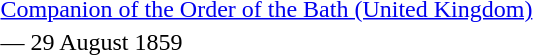<table>
<tr>
<td rowspan=2 style="width:60px; vertical-align:top;"></td>
<td><a href='#'>Companion of the Order of the Bath (United Kingdom)</a></td>
</tr>
<tr>
<td>— 29 August 1859</td>
</tr>
</table>
